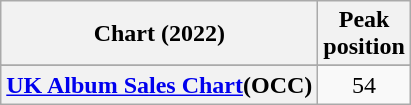<table class="wikitable sortable plainrowheaders" style="text-align:center">
<tr>
<th scope="col">Chart (2022)</th>
<th scope="col">Peak<br>position</th>
</tr>
<tr>
</tr>
<tr>
</tr>
<tr>
</tr>
<tr>
</tr>
<tr>
<th scope="row"><a href='#'>UK Album Sales Chart</a>(OCC)</th>
<td align="center">54</td>
</tr>
</table>
